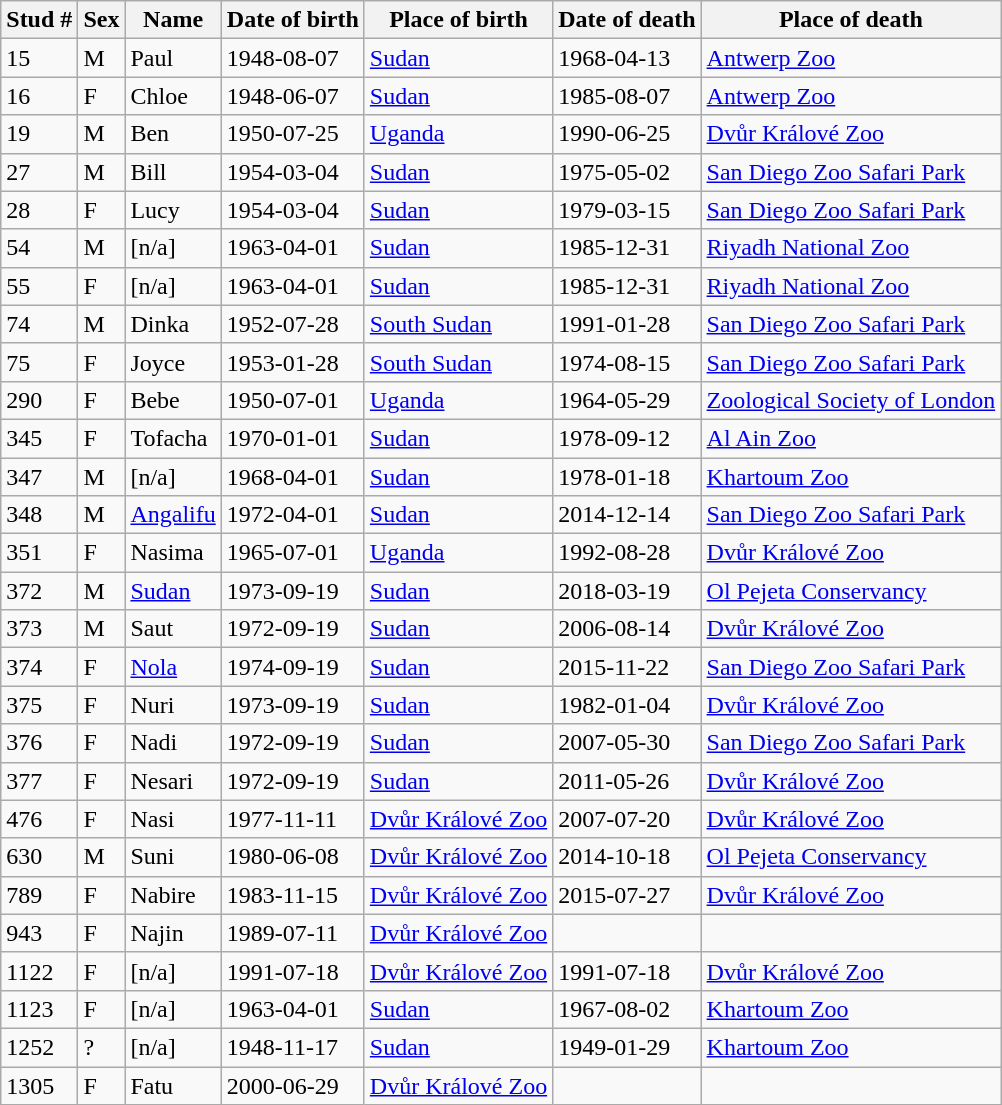<table class="wikitable sortable">
<tr>
<th>Stud #</th>
<th>Sex</th>
<th>Name</th>
<th>Date of birth</th>
<th>Place of birth</th>
<th>Date of death</th>
<th>Place of death</th>
</tr>
<tr>
<td>15</td>
<td>M</td>
<td>Paul</td>
<td>1948-08-07</td>
<td><a href='#'>Sudan</a></td>
<td>1968-04-13</td>
<td><a href='#'>Antwerp Zoo</a></td>
</tr>
<tr>
<td>16</td>
<td>F</td>
<td>Chloe</td>
<td>1948-06-07</td>
<td><a href='#'>Sudan</a></td>
<td>1985-08-07</td>
<td><a href='#'>Antwerp Zoo</a></td>
</tr>
<tr>
<td>19</td>
<td>M</td>
<td>Ben</td>
<td>1950-07-25</td>
<td><a href='#'>Uganda</a></td>
<td>1990-06-25</td>
<td><a href='#'>Dvůr Králové Zoo</a></td>
</tr>
<tr>
<td>27</td>
<td>M</td>
<td>Bill</td>
<td>1954-03-04</td>
<td><a href='#'>Sudan</a></td>
<td>1975-05-02</td>
<td><a href='#'>San Diego Zoo Safari Park</a></td>
</tr>
<tr>
<td>28</td>
<td>F</td>
<td>Lucy</td>
<td>1954-03-04</td>
<td><a href='#'>Sudan</a></td>
<td>1979-03-15</td>
<td><a href='#'>San Diego Zoo Safari Park</a></td>
</tr>
<tr>
<td>54</td>
<td>M</td>
<td>[n/a]</td>
<td>1963-04-01</td>
<td><a href='#'>Sudan</a></td>
<td>1985-12-31</td>
<td><a href='#'>Riyadh National Zoo</a></td>
</tr>
<tr>
<td>55</td>
<td>F</td>
<td>[n/a]</td>
<td>1963-04-01</td>
<td><a href='#'>Sudan</a></td>
<td>1985-12-31</td>
<td><a href='#'>Riyadh National Zoo</a></td>
</tr>
<tr>
<td>74</td>
<td>M</td>
<td>Dinka</td>
<td>1952-07-28</td>
<td><a href='#'>South Sudan</a></td>
<td>1991-01-28</td>
<td><a href='#'>San Diego Zoo Safari Park</a></td>
</tr>
<tr>
<td>75</td>
<td>F</td>
<td>Joyce</td>
<td>1953-01-28</td>
<td><a href='#'>South Sudan</a></td>
<td>1974-08-15</td>
<td><a href='#'>San Diego Zoo Safari Park</a></td>
</tr>
<tr>
<td>290</td>
<td>F</td>
<td>Bebe</td>
<td>1950-07-01</td>
<td><a href='#'>Uganda</a></td>
<td>1964-05-29</td>
<td><a href='#'>Zoological Society of London</a></td>
</tr>
<tr>
<td>345</td>
<td>F</td>
<td>Tofacha</td>
<td>1970-01-01</td>
<td><a href='#'>Sudan</a></td>
<td>1978-09-12</td>
<td><a href='#'>Al Ain Zoo</a></td>
</tr>
<tr>
<td>347</td>
<td>M</td>
<td>[n/a]</td>
<td>1968-04-01</td>
<td><a href='#'>Sudan</a></td>
<td>1978-01-18</td>
<td><a href='#'>Khartoum Zoo</a></td>
</tr>
<tr>
<td>348</td>
<td>M</td>
<td><a href='#'>Angalifu</a></td>
<td>1972-04-01</td>
<td><a href='#'>Sudan</a></td>
<td>2014-12-14</td>
<td><a href='#'>San Diego Zoo Safari Park</a></td>
</tr>
<tr>
<td>351</td>
<td>F</td>
<td>Nasima</td>
<td>1965-07-01</td>
<td><a href='#'>Uganda</a></td>
<td>1992-08-28</td>
<td><a href='#'>Dvůr Králové Zoo</a></td>
</tr>
<tr>
<td>372</td>
<td>M</td>
<td><a href='#'>Sudan</a></td>
<td>1973-09-19</td>
<td><a href='#'>Sudan</a></td>
<td>2018-03-19</td>
<td><a href='#'>Ol Pejeta Conservancy</a></td>
</tr>
<tr>
<td>373</td>
<td>M</td>
<td>Saut</td>
<td>1972-09-19</td>
<td><a href='#'>Sudan</a></td>
<td>2006-08-14</td>
<td><a href='#'>Dvůr Králové Zoo</a></td>
</tr>
<tr>
<td>374</td>
<td>F</td>
<td><a href='#'>Nola</a></td>
<td>1974-09-19</td>
<td><a href='#'>Sudan</a></td>
<td>2015-11-22</td>
<td><a href='#'>San Diego Zoo Safari Park</a></td>
</tr>
<tr>
<td>375</td>
<td>F</td>
<td>Nuri</td>
<td>1973-09-19</td>
<td><a href='#'>Sudan</a></td>
<td>1982-01-04</td>
<td><a href='#'>Dvůr Králové Zoo</a></td>
</tr>
<tr>
<td>376</td>
<td>F</td>
<td>Nadi</td>
<td>1972-09-19</td>
<td><a href='#'>Sudan</a></td>
<td>2007-05-30</td>
<td><a href='#'>San Diego Zoo Safari Park</a></td>
</tr>
<tr>
<td>377</td>
<td>F</td>
<td>Nesari</td>
<td>1972-09-19</td>
<td><a href='#'>Sudan</a></td>
<td>2011-05-26</td>
<td><a href='#'>Dvůr Králové Zoo</a></td>
</tr>
<tr>
<td>476</td>
<td>F</td>
<td>Nasi</td>
<td>1977-11-11</td>
<td><a href='#'>Dvůr Králové Zoo</a></td>
<td>2007-07-20</td>
<td><a href='#'>Dvůr Králové Zoo</a></td>
</tr>
<tr>
<td>630</td>
<td>M</td>
<td>Suni</td>
<td>1980-06-08</td>
<td><a href='#'>Dvůr Králové Zoo</a></td>
<td>2014-10-18</td>
<td><a href='#'>Ol Pejeta Conservancy</a></td>
</tr>
<tr>
<td>789</td>
<td>F</td>
<td>Nabire</td>
<td>1983-11-15</td>
<td><a href='#'>Dvůr Králové Zoo</a></td>
<td>2015-07-27</td>
<td><a href='#'>Dvůr Králové Zoo</a></td>
</tr>
<tr>
<td>943</td>
<td>F</td>
<td>Najin</td>
<td>1989-07-11</td>
<td><a href='#'>Dvůr Králové Zoo</a></td>
<td></td>
<td></td>
</tr>
<tr>
<td>1122</td>
<td>F</td>
<td>[n/a]</td>
<td>1991-07-18</td>
<td><a href='#'>Dvůr Králové Zoo</a></td>
<td>1991-07-18</td>
<td><a href='#'>Dvůr Králové Zoo</a></td>
</tr>
<tr>
<td>1123</td>
<td>F</td>
<td>[n/a]</td>
<td>1963-04-01</td>
<td><a href='#'>Sudan</a></td>
<td>1967-08-02</td>
<td><a href='#'>Khartoum Zoo</a></td>
</tr>
<tr>
<td>1252</td>
<td>?</td>
<td>[n/a]</td>
<td>1948-11-17</td>
<td><a href='#'>Sudan</a></td>
<td>1949-01-29</td>
<td><a href='#'>Khartoum Zoo</a></td>
</tr>
<tr>
<td>1305</td>
<td>F</td>
<td>Fatu</td>
<td>2000-06-29</td>
<td><a href='#'>Dvůr Králové Zoo</a></td>
<td></td>
<td></td>
</tr>
</table>
